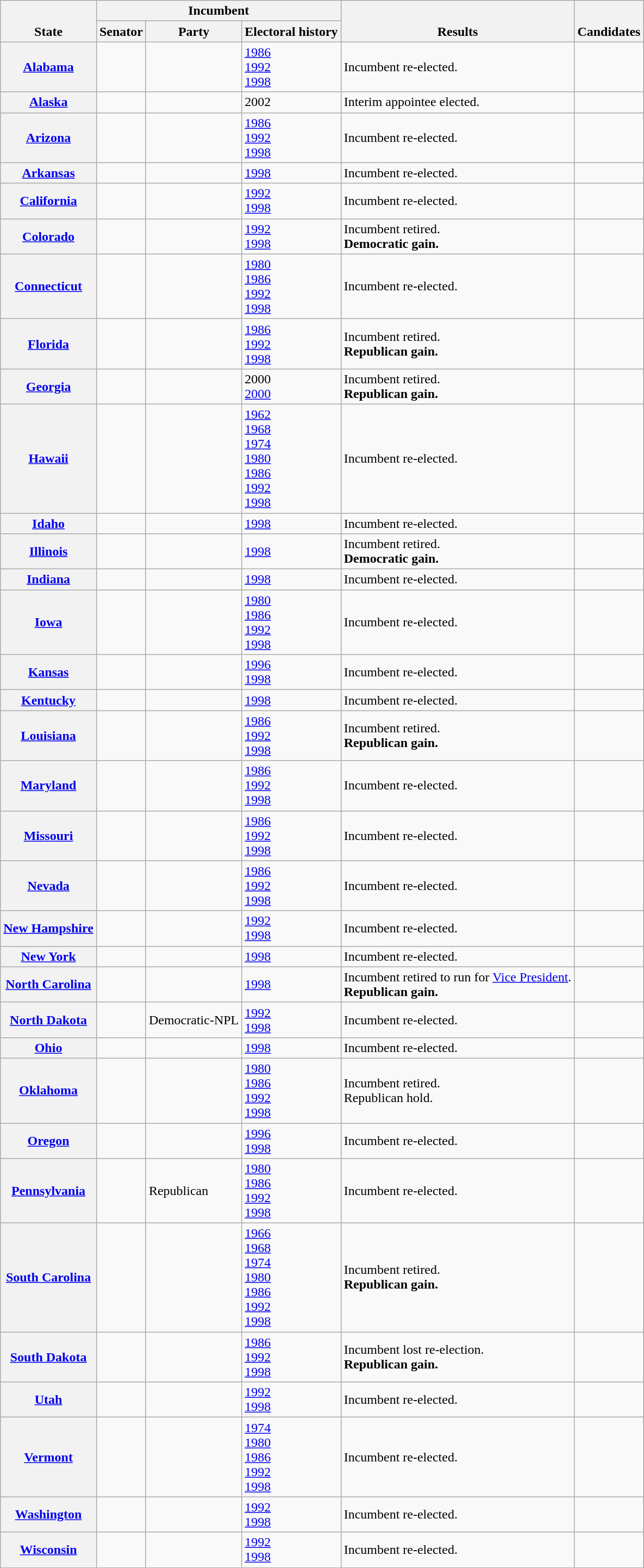<table class="wikitable sortable">
<tr valign=bottom>
<th rowspan=2>State</th>
<th colspan=3>Incumbent</th>
<th rowspan=2>Results</th>
<th rowspan=2>Candidates</th>
</tr>
<tr>
<th>Senator</th>
<th>Party</th>
<th>Electoral history</th>
</tr>
<tr>
<th><a href='#'>Alabama</a></th>
<td></td>
<td></td>
<td data-sort-value="1986"><a href='#'>1986</a><br><a href='#'>1992</a><br><a href='#'>1998</a></td>
<td>Incumbent re-elected.</td>
<td nowrap></td>
</tr>
<tr>
<th><a href='#'>Alaska</a></th>
<td></td>
<td></td>
<td data-sort-value="2002">2002 </td>
<td>Interim appointee elected.</td>
<td nowrap></td>
</tr>
<tr>
<th><a href='#'>Arizona</a></th>
<td></td>
<td></td>
<td data-sort-value="1986"><a href='#'>1986</a><br><a href='#'>1992</a><br><a href='#'>1998</a></td>
<td>Incumbent re-elected.</td>
<td nowrap></td>
</tr>
<tr>
<th><a href='#'>Arkansas</a></th>
<td></td>
<td></td>
<td data-sort-value="1998"><a href='#'>1998</a></td>
<td>Incumbent re-elected.</td>
<td nowrap></td>
</tr>
<tr>
<th><a href='#'>California</a></th>
<td></td>
<td></td>
<td data-sort-value="1992"><a href='#'>1992</a><br><a href='#'>1998</a></td>
<td>Incumbent re-elected.</td>
<td nowrap></td>
</tr>
<tr>
<th><a href='#'>Colorado</a></th>
<td></td>
<td></td>
<td data-sort-value="1992"><a href='#'>1992</a><br><a href='#'>1998</a></td>
<td>Incumbent retired.<br><strong>Democratic gain.</strong></td>
<td nowrap></td>
</tr>
<tr>
<th><a href='#'>Connecticut</a></th>
<td></td>
<td></td>
<td data-sort-value="1980"><a href='#'>1980</a><br><a href='#'>1986</a><br><a href='#'>1992</a><br><a href='#'>1998</a></td>
<td>Incumbent re-elected.</td>
<td nowrap></td>
</tr>
<tr>
<th><a href='#'>Florida</a></th>
<td></td>
<td></td>
<td data-sort-value="1986"><a href='#'>1986</a><br><a href='#'>1992</a><br><a href='#'>1998</a></td>
<td>Incumbent retired.<br><strong>Republican gain.</strong></td>
<td nowrap></td>
</tr>
<tr>
<th><a href='#'>Georgia</a></th>
<td></td>
<td></td>
<td data-sort-value="2000">2000 <br><a href='#'>2000 </a></td>
<td>Incumbent retired.<br><strong>Republican gain.</strong></td>
<td nowrap></td>
</tr>
<tr>
<th><a href='#'>Hawaii</a></th>
<td></td>
<td></td>
<td data-sort-value="1962"><a href='#'>1962</a><br><a href='#'>1968</a><br><a href='#'>1974</a><br><a href='#'>1980</a><br><a href='#'>1986</a><br><a href='#'>1992</a><br><a href='#'>1998</a></td>
<td>Incumbent re-elected.</td>
<td nowrap></td>
</tr>
<tr>
<th><a href='#'>Idaho</a></th>
<td></td>
<td></td>
<td data-sort-value="1998"><a href='#'>1998</a></td>
<td>Incumbent re-elected.</td>
<td nowrap></td>
</tr>
<tr>
<th><a href='#'>Illinois</a></th>
<td></td>
<td></td>
<td data-sort-value="1998"><a href='#'>1998</a></td>
<td>Incumbent retired.<br><strong>Democratic gain.</strong></td>
<td nowrap></td>
</tr>
<tr>
<th><a href='#'>Indiana</a></th>
<td></td>
<td></td>
<td data-sort-value="1998"><a href='#'>1998</a></td>
<td>Incumbent re-elected.</td>
<td nowrap></td>
</tr>
<tr>
<th><a href='#'>Iowa</a></th>
<td></td>
<td></td>
<td data-sort-value="1980"><a href='#'>1980</a><br><a href='#'>1986</a><br><a href='#'>1992</a><br><a href='#'>1998</a></td>
<td>Incumbent re-elected.</td>
<td nowrap></td>
</tr>
<tr>
<th><a href='#'>Kansas</a></th>
<td></td>
<td></td>
<td data-sort-value="1996"><a href='#'>1996</a> <br><a href='#'>1998</a></td>
<td>Incumbent re-elected.</td>
<td nowrap></td>
</tr>
<tr>
<th><a href='#'>Kentucky</a></th>
<td></td>
<td></td>
<td data-sort-value="1998"><a href='#'>1998</a></td>
<td>Incumbent re-elected.</td>
<td nowrap></td>
</tr>
<tr>
<th><a href='#'>Louisiana</a></th>
<td></td>
<td></td>
<td data-sort-value="1986"><a href='#'>1986</a><br><a href='#'>1992</a><br><a href='#'>1998</a></td>
<td>Incumbent retired.<br><strong>Republican gain.</strong></td>
<td nowrap></td>
</tr>
<tr>
<th><a href='#'>Maryland</a></th>
<td></td>
<td></td>
<td data-sort-value="1986"><a href='#'>1986</a><br><a href='#'>1992</a><br><a href='#'>1998</a></td>
<td>Incumbent re-elected.</td>
<td nowrap></td>
</tr>
<tr>
<th><a href='#'>Missouri</a></th>
<td></td>
<td></td>
<td data-sort-value="1986"><a href='#'>1986</a><br><a href='#'>1992</a><br><a href='#'>1998</a></td>
<td>Incumbent re-elected.</td>
<td nowrap></td>
</tr>
<tr>
<th><a href='#'>Nevada</a></th>
<td></td>
<td></td>
<td data-sort-value="1986"><a href='#'>1986</a><br><a href='#'>1992</a><br><a href='#'>1998</a></td>
<td>Incumbent re-elected.</td>
<td nowrap></td>
</tr>
<tr>
<th><a href='#'>New Hampshire</a></th>
<td></td>
<td></td>
<td data-sort-value="1992"><a href='#'>1992</a><br><a href='#'>1998</a></td>
<td>Incumbent re-elected.</td>
<td nowrap></td>
</tr>
<tr>
<th><a href='#'>New York</a></th>
<td></td>
<td></td>
<td data-sort-value="1998"><a href='#'>1998</a></td>
<td>Incumbent re-elected.</td>
<td nowrap></td>
</tr>
<tr>
<th><a href='#'>North Carolina</a></th>
<td></td>
<td></td>
<td data-sort-value="1998"><a href='#'>1998</a></td>
<td>Incumbent retired to run for <a href='#'>Vice President</a>.<br><strong>Republican gain.</strong></td>
<td nowrap></td>
</tr>
<tr>
<th><a href='#'>North Dakota</a></th>
<td></td>
<td>Democratic-NPL</td>
<td data-sort-value="1992"><a href='#'>1992</a><br><a href='#'>1998</a></td>
<td>Incumbent re-elected.</td>
<td nowrap></td>
</tr>
<tr>
<th><a href='#'>Ohio</a></th>
<td></td>
<td></td>
<td data-sort-value="1998"><a href='#'>1998</a></td>
<td>Incumbent re-elected.</td>
<td nowrap></td>
</tr>
<tr>
<th><a href='#'>Oklahoma</a></th>
<td></td>
<td></td>
<td data-sort-value="1980"><a href='#'>1980</a><br><a href='#'>1986</a><br><a href='#'>1992</a><br><a href='#'>1998</a></td>
<td>Incumbent retired.<br>Republican hold.</td>
<td nowrap></td>
</tr>
<tr>
<th><a href='#'>Oregon</a></th>
<td></td>
<td></td>
<td data-sort-value="1996"><a href='#'>1996 </a><br><a href='#'>1998</a></td>
<td>Incumbent re-elected.</td>
<td nowrap></td>
</tr>
<tr>
<th><a href='#'>Pennsylvania</a></th>
<td></td>
<td>Republican</td>
<td data-sort-value="1980"><a href='#'>1980</a><br><a href='#'>1986</a><br><a href='#'>1992</a><br><a href='#'>1998</a></td>
<td>Incumbent re-elected.</td>
<td nowrap></td>
</tr>
<tr>
<th><a href='#'>South Carolina</a></th>
<td></td>
<td></td>
<td data-sort-value="1966"><a href='#'>1966 </a><br><a href='#'>1968</a><br><a href='#'>1974</a><br><a href='#'>1980</a><br><a href='#'>1986</a><br><a href='#'>1992</a><br><a href='#'>1998</a></td>
<td>Incumbent retired.<br><strong>Republican gain.</strong></td>
<td nowrap></td>
</tr>
<tr>
<th><a href='#'>South Dakota</a></th>
<td></td>
<td></td>
<td data-sort-value="1986"><a href='#'>1986</a><br><a href='#'>1992</a><br><a href='#'>1998</a></td>
<td>Incumbent lost re-election.<br><strong>Republican gain.</strong></td>
<td nowrap></td>
</tr>
<tr>
<th><a href='#'>Utah</a></th>
<td></td>
<td></td>
<td data-sort-value="1992"><a href='#'>1992</a><br><a href='#'>1998</a></td>
<td>Incumbent re-elected.</td>
<td nowrap></td>
</tr>
<tr>
<th><a href='#'>Vermont</a></th>
<td></td>
<td></td>
<td data-sort-value="1974"><a href='#'>1974</a><br><a href='#'>1980</a><br><a href='#'>1986</a><br><a href='#'>1992</a><br><a href='#'>1998</a></td>
<td>Incumbent re-elected.</td>
<td nowrap></td>
</tr>
<tr>
<th><a href='#'>Washington</a></th>
<td></td>
<td></td>
<td data-sort-value="1992"><a href='#'>1992</a><br><a href='#'>1998</a></td>
<td>Incumbent re-elected.</td>
<td nowrap></td>
</tr>
<tr>
<th><a href='#'>Wisconsin</a></th>
<td></td>
<td></td>
<td data-sort-value="1992"><a href='#'>1992</a><br><a href='#'>1998</a></td>
<td>Incumbent re-elected.</td>
<td nowrap></td>
</tr>
</table>
